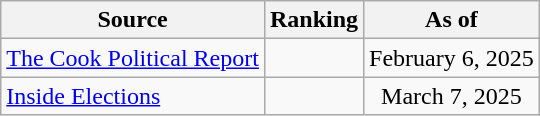<table class="wikitable" style="text-align:center">
<tr>
<th>Source</th>
<th>Ranking</th>
<th>As of</th>
</tr>
<tr>
<td align="left"><a href='#'>The Cook Political Report</a></td>
<td></td>
<td>February 6, 2025</td>
</tr>
<tr>
<td align="left"><a href='#'>Inside Elections</a></td>
<td></td>
<td>March 7, 2025</td>
</tr>
</table>
